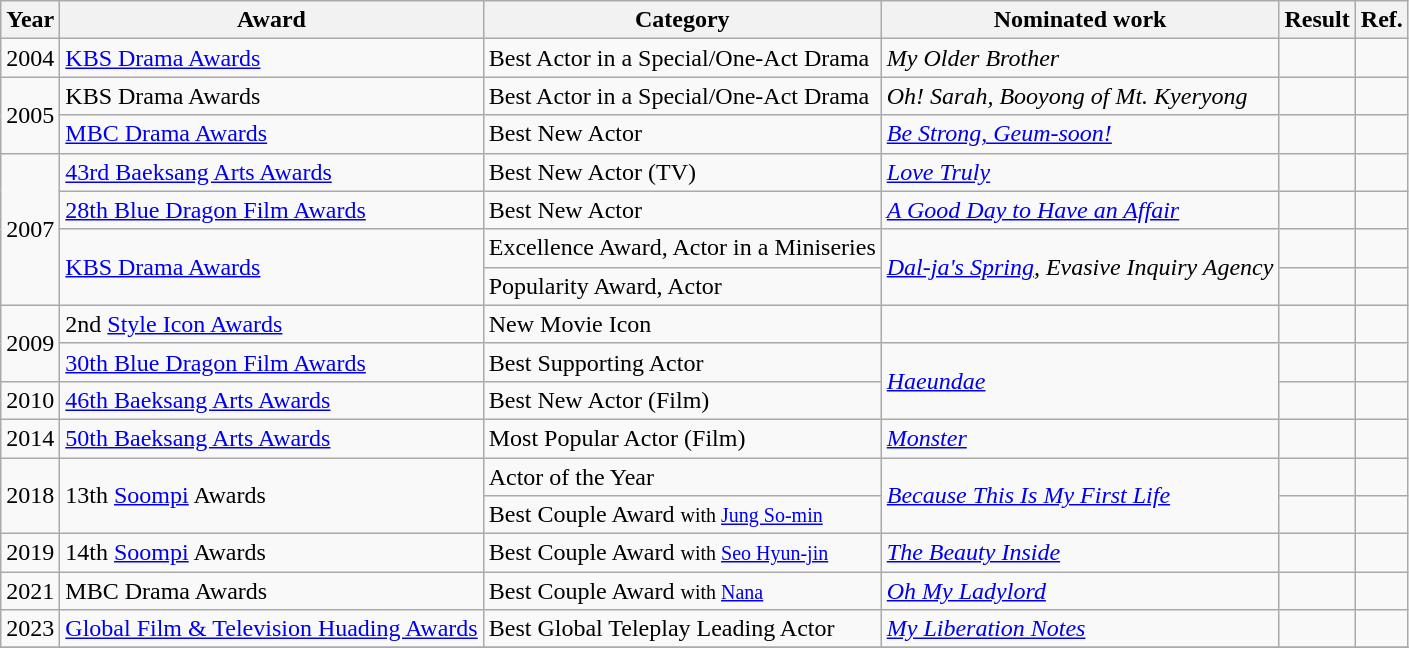<table class="wikitable sortable">
<tr>
<th>Year</th>
<th>Award</th>
<th>Category</th>
<th>Nominated work</th>
<th>Result</th>
<th>Ref.</th>
</tr>
<tr>
<td>2004</td>
<td><a href='#'>KBS Drama Awards</a></td>
<td>Best Actor in a Special/One-Act Drama</td>
<td><em>My Older Brother</em></td>
<td></td>
<td></td>
</tr>
<tr>
<td rowspan=2>2005</td>
<td>KBS Drama Awards</td>
<td>Best Actor in a Special/One-Act Drama</td>
<td><em>Oh! Sarah, Booyong of Mt. Kyeryong</em></td>
<td></td>
<td></td>
</tr>
<tr>
<td><a href='#'>MBC Drama Awards</a></td>
<td>Best New Actor</td>
<td><em><a href='#'>Be Strong, Geum-soon!</a></em></td>
<td></td>
<td></td>
</tr>
<tr>
<td rowspan=4>2007</td>
<td><a href='#'>43rd Baeksang Arts Awards</a></td>
<td>Best New Actor (TV)</td>
<td><em><a href='#'>Love Truly</a></em></td>
<td></td>
<td></td>
</tr>
<tr>
<td><a href='#'>28th Blue Dragon Film Awards</a></td>
<td>Best New Actor</td>
<td><em><a href='#'>A Good Day to Have an Affair</a></em></td>
<td></td>
<td></td>
</tr>
<tr>
<td rowspan=2><a href='#'>KBS Drama Awards</a></td>
<td>Excellence Award, Actor in a Miniseries</td>
<td rowspan=2><em><a href='#'>Dal-ja's Spring</a>, Evasive Inquiry Agency</em></td>
<td></td>
<td></td>
</tr>
<tr>
<td>Popularity Award, Actor</td>
<td></td>
<td></td>
</tr>
<tr>
<td rowspan=2>2009</td>
<td>2nd <a href='#'>Style Icon Awards</a></td>
<td>New Movie Icon</td>
<td></td>
<td></td>
<td></td>
</tr>
<tr>
<td><a href='#'>30th Blue Dragon Film Awards</a></td>
<td>Best Supporting Actor</td>
<td rowspan=2><em><a href='#'>Haeundae</a></em></td>
<td></td>
<td></td>
</tr>
<tr>
<td>2010</td>
<td><a href='#'>46th Baeksang Arts Awards</a></td>
<td>Best New Actor (Film)</td>
<td></td>
<td></td>
</tr>
<tr>
<td>2014</td>
<td><a href='#'>50th Baeksang Arts Awards</a></td>
<td>Most Popular Actor (Film)</td>
<td><em><a href='#'>Monster</a></em></td>
<td></td>
<td></td>
</tr>
<tr>
<td rowspan=2>2018</td>
<td rowspan=2>13th <a href='#'>Soompi</a> Awards</td>
<td>Actor of the Year</td>
<td rowspan=2><em><a href='#'>Because This Is My First Life</a></em></td>
<td></td>
<td></td>
</tr>
<tr>
<td>Best Couple Award  <small>with <a href='#'>Jung So-min</a></small></td>
<td></td>
<td></td>
</tr>
<tr>
<td>2019</td>
<td>14th <a href='#'>Soompi</a> Awards</td>
<td>Best Couple Award <small>with <a href='#'>Seo Hyun-jin</a></small></td>
<td><em><a href='#'>The Beauty Inside</a></em></td>
<td></td>
<td></td>
</tr>
<tr>
<td>2021</td>
<td>MBC Drama Awards</td>
<td>Best Couple Award <small>with <a href='#'>Nana</a></small></td>
<td><em><a href='#'>Oh My Ladylord</a></em></td>
<td></td>
<td></td>
</tr>
<tr>
<td>2023</td>
<td><a href='#'>Global Film & Television Huading Awards</a></td>
<td>Best Global Teleplay Leading Actor</td>
<td><em><a href='#'>My Liberation Notes</a></em></td>
<td></td>
<td></td>
</tr>
<tr>
</tr>
</table>
